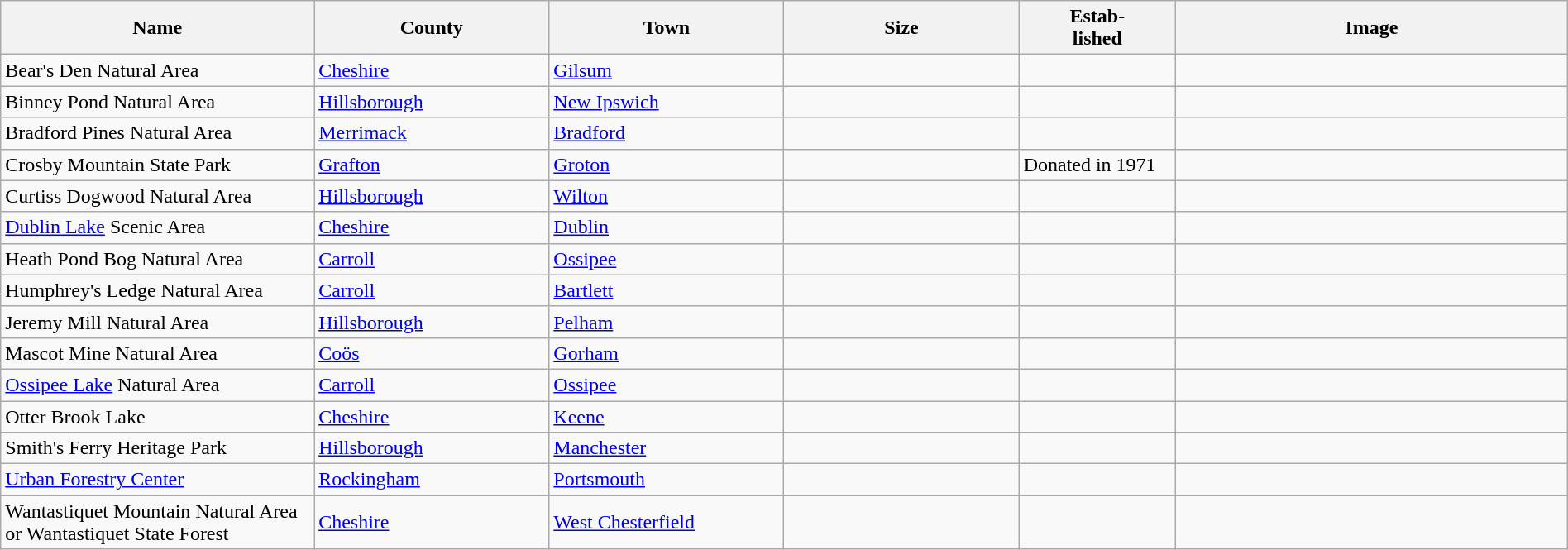<table class="wikitable sortable"  style="width:100%">
<tr>
<th width="20%">Name</th>
<th width="15%">County</th>
<th width="15%">Town</th>
<th width="15%">Size</th>
<th width="10%">Estab-<br>lished</th>
<th class="unsortable">Image</th>
</tr>
<tr>
<td>Bear's Den Natural Area</td>
<td><a href='#'>Cheshire</a></td>
<td><a href='#'>Gilsum</a></td>
<td></td>
<td></td>
<td></td>
</tr>
<tr>
<td>Binney Pond Natural Area</td>
<td><a href='#'>Hillsborough</a></td>
<td><a href='#'>New Ipswich</a></td>
<td></td>
<td></td>
<td></td>
</tr>
<tr>
<td>Bradford Pines Natural Area</td>
<td><a href='#'>Merrimack</a></td>
<td><a href='#'>Bradford</a></td>
<td></td>
<td></td>
<td></td>
</tr>
<tr>
<td>Crosby Mountain State Park</td>
<td><a href='#'>Grafton</a></td>
<td><a href='#'>Groton</a></td>
<td></td>
<td>Donated in 1971</td>
<td></td>
</tr>
<tr>
<td>Curtiss Dogwood Natural Area</td>
<td><a href='#'>Hillsborough</a></td>
<td><a href='#'>Wilton</a></td>
<td></td>
<td></td>
<td></td>
</tr>
<tr>
<td><a href='#'>Dublin Lake</a> Scenic Area</td>
<td><a href='#'>Cheshire</a></td>
<td><a href='#'>Dublin</a></td>
<td></td>
<td></td>
<td></td>
</tr>
<tr>
<td>Heath Pond Bog Natural Area</td>
<td><a href='#'>Carroll</a></td>
<td><a href='#'>Ossipee</a></td>
<td></td>
<td></td>
<td></td>
</tr>
<tr>
<td>Humphrey's Ledge Natural Area</td>
<td><a href='#'>Carroll</a></td>
<td><a href='#'>Bartlett</a></td>
<td></td>
<td></td>
<td></td>
</tr>
<tr>
<td>Jeremy Mill Natural Area</td>
<td><a href='#'>Hillsborough</a></td>
<td><a href='#'>Pelham</a></td>
<td></td>
<td></td>
<td></td>
</tr>
<tr>
<td>Mascot Mine Natural Area</td>
<td><a href='#'>Coös</a></td>
<td><a href='#'>Gorham</a></td>
<td></td>
<td></td>
<td></td>
</tr>
<tr>
<td><a href='#'>Ossipee Lake</a> Natural Area</td>
<td><a href='#'>Carroll</a></td>
<td><a href='#'>Ossipee</a></td>
<td></td>
<td></td>
<td></td>
</tr>
<tr>
<td>Otter Brook Lake</td>
<td><a href='#'>Cheshire</a></td>
<td><a href='#'>Keene</a></td>
<td></td>
<td></td>
<td></td>
</tr>
<tr>
<td>Smith's Ferry Heritage Park</td>
<td><a href='#'>Hillsborough</a></td>
<td><a href='#'>Manchester</a></td>
<td></td>
<td></td>
<td></td>
</tr>
<tr>
<td><a href='#'>Urban Forestry Center</a></td>
<td><a href='#'>Rockingham</a></td>
<td><a href='#'>Portsmouth</a></td>
<td></td>
<td></td>
<td></td>
</tr>
<tr>
<td>Wantastiquet Mountain Natural Area or Wantastiquet State Forest</td>
<td><a href='#'>Cheshire</a></td>
<td><a href='#'>West Chesterfield</a></td>
<td></td>
<td></td>
<td></td>
</tr>
</table>
